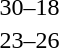<table style="text-align:center">
<tr>
<th width=200></th>
<th width=100></th>
<th width=200></th>
</tr>
<tr>
<td align=right></td>
<td>30–18</td>
<td align=left><strong></strong></td>
</tr>
<tr>
<td align=right><strong></strong></td>
<td>23–26</td>
<td align=left></td>
</tr>
</table>
